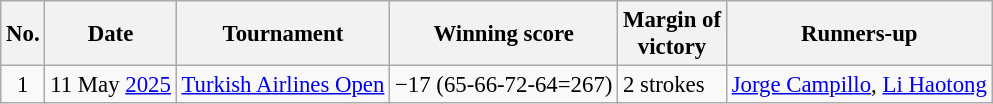<table class="wikitable" style="font-size:95%;">
<tr>
<th>No.</th>
<th>Date</th>
<th>Tournament</th>
<th>Winning score</th>
<th>Margin of<br>victory</th>
<th>Runners-up</th>
</tr>
<tr>
<td align=center>1</td>
<td align=right>11 May <a href='#'>2025</a></td>
<td><a href='#'>Turkish Airlines Open</a></td>
<td>−17 (65-66-72-64=267)</td>
<td>2 strokes</td>
<td> <a href='#'>Jorge Campillo</a>,  <a href='#'>Li Haotong</a></td>
</tr>
</table>
